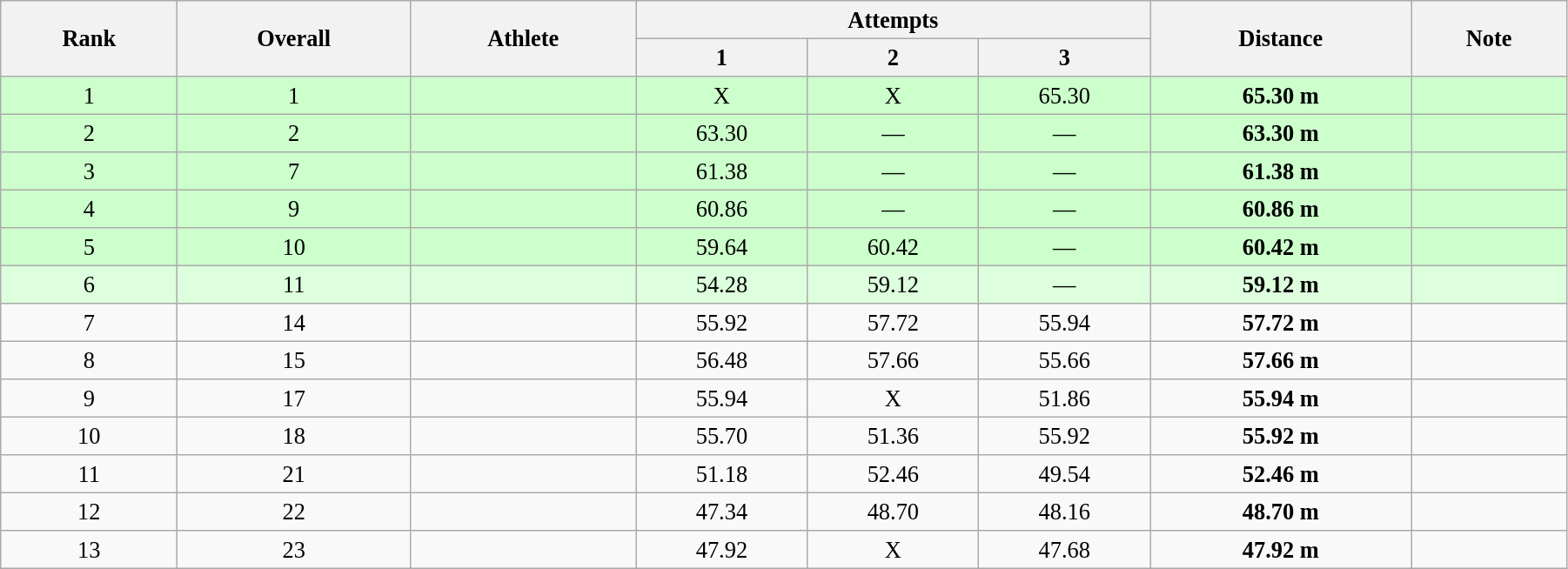<table class="wikitable" style=" text-align:center; font-size:110%;" width="95%">
<tr>
<th rowspan="2">Rank</th>
<th rowspan="2">Overall</th>
<th rowspan="2">Athlete</th>
<th colspan="3">Attempts</th>
<th rowspan="2">Distance</th>
<th rowspan="2">Note</th>
</tr>
<tr>
<th>1</th>
<th>2</th>
<th>3</th>
</tr>
<tr style="background:#ccffcc;">
<td>1</td>
<td>1</td>
<td align=left></td>
<td>X</td>
<td>X</td>
<td>65.30</td>
<td><strong>65.30 m </strong></td>
<td></td>
</tr>
<tr style="background:#ccffcc;">
<td>2</td>
<td>2</td>
<td align=left></td>
<td>63.30</td>
<td>—</td>
<td>—</td>
<td><strong>63.30 m </strong></td>
<td></td>
</tr>
<tr style="background:#ccffcc;">
<td>3</td>
<td>7</td>
<td align=left></td>
<td>61.38</td>
<td>—</td>
<td>—</td>
<td><strong>61.38 m </strong></td>
<td></td>
</tr>
<tr style="background:#ccffcc;">
<td>4</td>
<td>9</td>
<td align=left></td>
<td>60.86</td>
<td>—</td>
<td>—</td>
<td><strong>60.86 m </strong></td>
<td></td>
</tr>
<tr style="background:#ccffcc;">
<td>5</td>
<td>10</td>
<td align=left></td>
<td>59.64</td>
<td>60.42</td>
<td>—</td>
<td><strong>60.42 m </strong></td>
<td></td>
</tr>
<tr style="background:#ddffdd;">
<td>6</td>
<td>11</td>
<td align=left></td>
<td>54.28</td>
<td>59.12</td>
<td>—</td>
<td><strong>59.12 m </strong></td>
<td></td>
</tr>
<tr>
<td>7</td>
<td>14</td>
<td align=left></td>
<td>55.92</td>
<td>57.72</td>
<td>55.94</td>
<td><strong>57.72 m </strong></td>
<td></td>
</tr>
<tr>
<td>8</td>
<td>15</td>
<td align=left></td>
<td>56.48</td>
<td>57.66</td>
<td>55.66</td>
<td><strong>57.66 m </strong></td>
<td></td>
</tr>
<tr>
<td>9</td>
<td>17</td>
<td align=left></td>
<td>55.94</td>
<td>X</td>
<td>51.86</td>
<td><strong>55.94 m </strong></td>
<td></td>
</tr>
<tr>
<td>10</td>
<td>18</td>
<td align=left></td>
<td>55.70</td>
<td>51.36</td>
<td>55.92</td>
<td><strong>55.92 m </strong></td>
<td></td>
</tr>
<tr>
<td>11</td>
<td>21</td>
<td align=left></td>
<td>51.18</td>
<td>52.46</td>
<td>49.54</td>
<td><strong>52.46 m </strong></td>
<td></td>
</tr>
<tr>
<td>12</td>
<td>22</td>
<td align=left></td>
<td>47.34</td>
<td>48.70</td>
<td>48.16</td>
<td><strong>48.70 m </strong></td>
<td></td>
</tr>
<tr>
<td>13</td>
<td>23</td>
<td align=left></td>
<td>47.92</td>
<td>X</td>
<td>47.68</td>
<td><strong>47.92 m </strong></td>
<td></td>
</tr>
</table>
